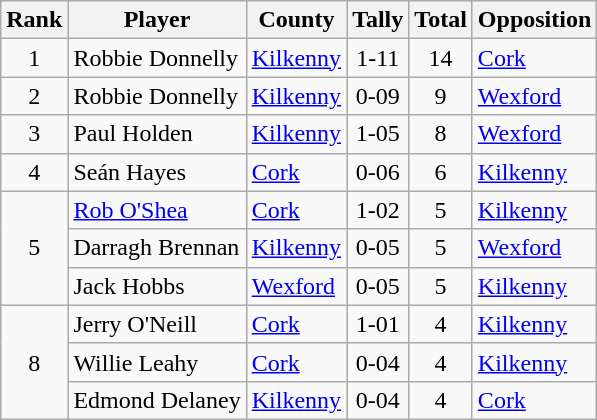<table class="wikitable">
<tr>
<th>Rank</th>
<th>Player</th>
<th>County</th>
<th>Tally</th>
<th>Total</th>
<th>Opposition</th>
</tr>
<tr>
<td rowspan=1 align=center>1</td>
<td>Robbie Donnelly</td>
<td><a href='#'>Kilkenny</a></td>
<td align=center>1-11</td>
<td align=center>14</td>
<td><a href='#'>Cork</a></td>
</tr>
<tr>
<td rowspan=1 align=center>2</td>
<td>Robbie Donnelly</td>
<td><a href='#'>Kilkenny</a></td>
<td align=center>0-09</td>
<td align=center>9</td>
<td><a href='#'>Wexford</a></td>
</tr>
<tr>
<td rowspan=1 align=center>3</td>
<td>Paul Holden</td>
<td><a href='#'>Kilkenny</a></td>
<td align=center>1-05</td>
<td align=center>8</td>
<td><a href='#'>Wexford</a></td>
</tr>
<tr>
<td rowspan=1 align=center>4</td>
<td>Seán Hayes</td>
<td><a href='#'>Cork</a></td>
<td align=center>0-06</td>
<td align=center>6</td>
<td><a href='#'>Kilkenny</a></td>
</tr>
<tr>
<td rowspan=3 align=center>5</td>
<td><a href='#'>Rob O'Shea</a></td>
<td><a href='#'>Cork</a></td>
<td align=center>1-02</td>
<td align=center>5</td>
<td><a href='#'>Kilkenny</a></td>
</tr>
<tr>
<td>Darragh Brennan</td>
<td><a href='#'>Kilkenny</a></td>
<td align=center>0-05</td>
<td align=center>5</td>
<td><a href='#'>Wexford</a></td>
</tr>
<tr>
<td>Jack Hobbs</td>
<td><a href='#'>Wexford</a></td>
<td align=center>0-05</td>
<td align=center>5</td>
<td><a href='#'>Kilkenny</a></td>
</tr>
<tr>
<td rowspan=3 align=center>8</td>
<td>Jerry O'Neill</td>
<td><a href='#'>Cork</a></td>
<td align=center>1-01</td>
<td align=center>4</td>
<td><a href='#'>Kilkenny</a></td>
</tr>
<tr>
<td>Willie Leahy</td>
<td><a href='#'>Cork</a></td>
<td align=center>0-04</td>
<td align=center>4</td>
<td><a href='#'>Kilkenny</a></td>
</tr>
<tr>
<td>Edmond Delaney</td>
<td><a href='#'>Kilkenny</a></td>
<td align=center>0-04</td>
<td align=center>4</td>
<td><a href='#'>Cork</a></td>
</tr>
</table>
